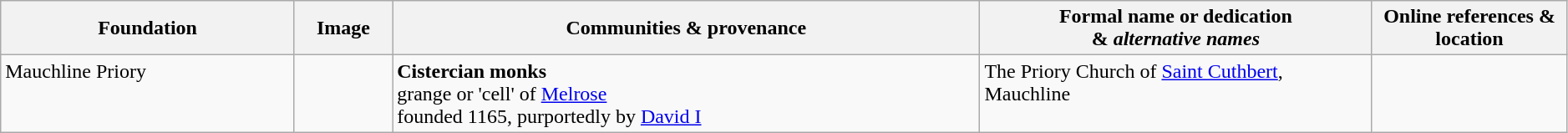<table width=99% class="wikitable">
<tr>
<th width = 15%>Foundation</th>
<th width = 5%>Image</th>
<th width = 30%>Communities & provenance</th>
<th width = 20%>Formal name or dedication <br>& <em>alternative names</em></th>
<th width = 10%>Online references & location</th>
</tr>
<tr valign=top>
<td>Mauchline Priory</td>
<td></td>
<td><strong>Cistercian monks</strong><br>grange or 'cell' of <a href='#'>Melrose</a><br>founded 1165, purportedly by <a href='#'>David I</a></td>
<td>The Priory Church of <a href='#'>Saint Cuthbert</a>, Mauchline</td>
<td></td>
</tr>
</table>
